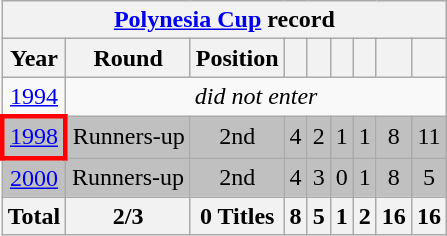<table class="wikitable" style="text-align:center">
<tr>
<th colspan=9><a href='#'>Polynesia Cup</a> record</th>
</tr>
<tr>
<th>Year</th>
<th>Round</th>
<th>Position</th>
<th></th>
<th></th>
<th></th>
<th></th>
<th></th>
<th></th>
</tr>
<tr>
<td><a href='#'>1994</a></td>
<td colspan=8><em>did not enter</em></td>
</tr>
<tr style="background:silver;">
<td style="border: 3px solid red"> <a href='#'>1998</a></td>
<td>Runners-up</td>
<td>2nd</td>
<td>4</td>
<td>2</td>
<td>1</td>
<td>1</td>
<td>8</td>
<td>11</td>
</tr>
<tr style="background:silver;">
<td> <a href='#'>2000</a></td>
<td>Runners-up</td>
<td>2nd</td>
<td>4</td>
<td>3</td>
<td>0</td>
<td>1</td>
<td>8</td>
<td>5</td>
</tr>
<tr>
<th>Total</th>
<th>2/3</th>
<th>0 Titles</th>
<th>8</th>
<th>5</th>
<th>1</th>
<th>2</th>
<th>16</th>
<th>16</th>
</tr>
</table>
